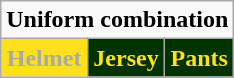<table class="wikitable"  style="display: inline-table;">
<tr>
<td align="center" Colspan="3"><strong>Uniform combination</strong></td>
</tr>
<tr align="center">
<td style="background:#fee11a; color:#aaaaaa"><strong>Helmet</strong></td>
<td style="background:#003300; color:#fee11a"><strong>Jersey</strong></td>
<td style="background:#003300; color:#fee11a"><strong>Pants</strong></td>
</tr>
</table>
